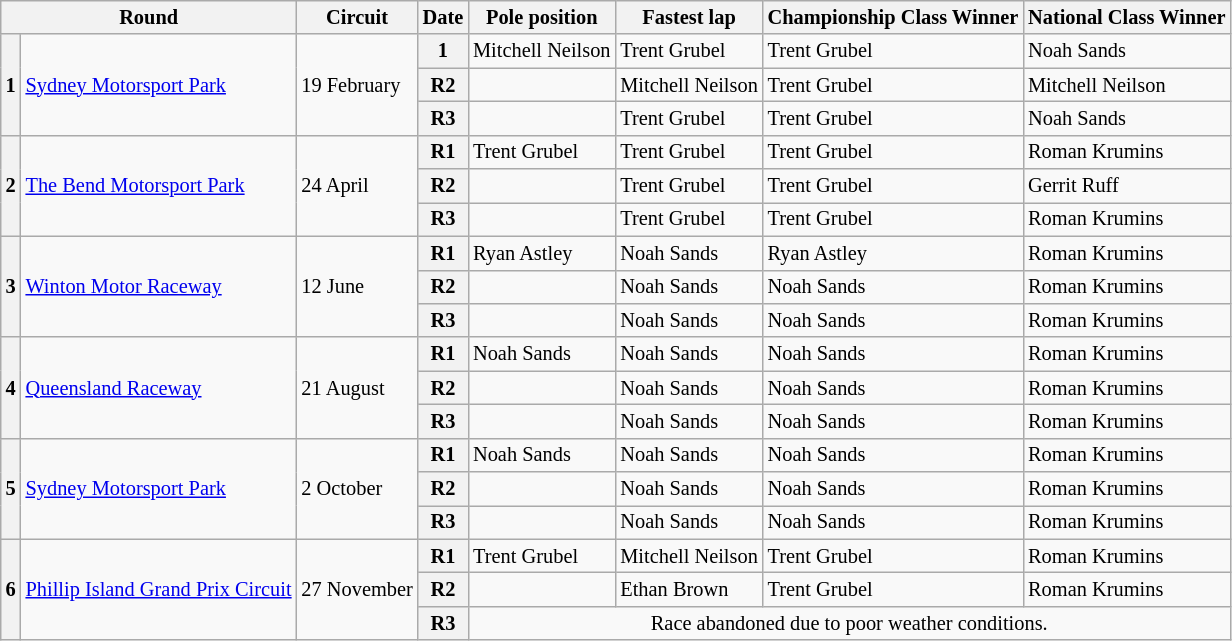<table class="wikitable" style="font-size: 85%;">
<tr>
<th colspan="2">Round</th>
<th>Circuit</th>
<th>Date</th>
<th>Pole position</th>
<th>Fastest lap</th>
<th>Championship Class Winner</th>
<th>National Class Winner</th>
</tr>
<tr>
<th rowspan="3">1</th>
<td rowspan=3> <a href='#'>Sydney Motorsport Park</a></td>
<td rowspan=3>19 February</td>
<th>1</th>
<td> Mitchell Neilson</td>
<td> Trent Grubel</td>
<td> Trent Grubel</td>
<td> Noah Sands</td>
</tr>
<tr>
<th>R2</th>
<td></td>
<td> Mitchell Neilson</td>
<td> Trent Grubel</td>
<td> Mitchell Neilson</td>
</tr>
<tr>
<th>R3</th>
<td></td>
<td> Trent Grubel</td>
<td> Trent Grubel</td>
<td> Noah Sands</td>
</tr>
<tr>
<th rowspan="3">2</th>
<td rowspan="3"> <a href='#'>The Bend Motorsport Park</a></td>
<td rowspan=3>24 April</td>
<th>R1</th>
<td> Trent Grubel</td>
<td> Trent Grubel</td>
<td> Trent Grubel</td>
<td> Roman Krumins</td>
</tr>
<tr>
<th>R2</th>
<td></td>
<td> Trent Grubel</td>
<td> Trent Grubel</td>
<td> Gerrit Ruff</td>
</tr>
<tr>
<th>R3</th>
<td></td>
<td> Trent Grubel</td>
<td> Trent Grubel</td>
<td> Roman Krumins</td>
</tr>
<tr>
<th rowspan="3">3</th>
<td rowspan="3"> <a href='#'>Winton Motor Raceway</a></td>
<td rowspan=3>12 June</td>
<th>R1</th>
<td> Ryan Astley</td>
<td> Noah Sands</td>
<td> Ryan Astley</td>
<td> Roman Krumins</td>
</tr>
<tr>
<th>R2</th>
<td></td>
<td> Noah Sands</td>
<td> Noah Sands</td>
<td> Roman Krumins</td>
</tr>
<tr>
<th>R3</th>
<td></td>
<td> Noah Sands</td>
<td> Noah Sands</td>
<td> Roman Krumins</td>
</tr>
<tr>
<th rowspan="3">4</th>
<td rowspan="3"> <a href='#'>Queensland Raceway</a></td>
<td rowspan=3>21 August</td>
<th>R1</th>
<td> Noah Sands</td>
<td> Noah Sands</td>
<td> Noah Sands</td>
<td> Roman Krumins</td>
</tr>
<tr>
<th>R2</th>
<td></td>
<td> Noah Sands</td>
<td> Noah Sands</td>
<td> Roman Krumins</td>
</tr>
<tr>
<th>R3</th>
<td></td>
<td> Noah Sands</td>
<td> Noah Sands</td>
<td> Roman Krumins</td>
</tr>
<tr>
<th rowspan="3">5</th>
<td rowspan="3"> <a href='#'>Sydney Motorsport Park</a></td>
<td rowspan=3>2 October</td>
<th>R1</th>
<td> Noah Sands</td>
<td> Noah Sands</td>
<td> Noah Sands</td>
<td> Roman Krumins</td>
</tr>
<tr>
<th>R2</th>
<td></td>
<td> Noah Sands</td>
<td> Noah Sands</td>
<td> Roman Krumins</td>
</tr>
<tr>
<th>R3</th>
<td></td>
<td> Noah Sands</td>
<td> Noah Sands</td>
<td> Roman Krumins</td>
</tr>
<tr>
<th rowspan="3">6</th>
<td rowspan="3"> <a href='#'>Phillip Island Grand Prix Circuit</a></td>
<td rowspan=3>27 November</td>
<th>R1</th>
<td> Trent Grubel</td>
<td> Mitchell Neilson</td>
<td> Trent Grubel</td>
<td> Roman Krumins</td>
</tr>
<tr>
<th>R2</th>
<td></td>
<td> Ethan Brown</td>
<td> Trent Grubel</td>
<td> Roman Krumins</td>
</tr>
<tr>
<th>R3</th>
<td colspan=4 align=center>Race abandoned due to poor weather conditions.</td>
</tr>
</table>
